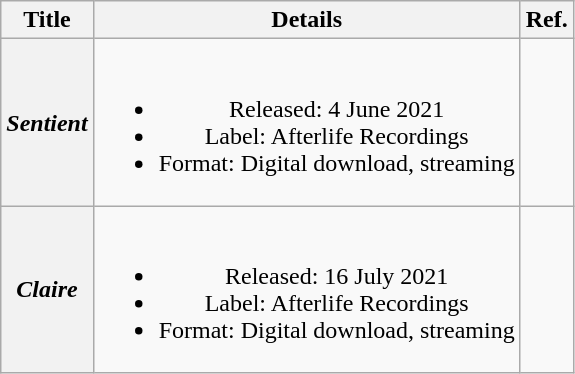<table class="wikitable plainrowheaders" style="text-align:center;">
<tr>
<th>Title</th>
<th>Details</th>
<th>Ref.</th>
</tr>
<tr>
<th scope="row"><em>Sentient</em></th>
<td><br><ul><li>Released: 4 June 2021</li><li>Label: Afterlife Recordings</li><li>Format: Digital download, streaming</li></ul></td>
<td scope="row"></td>
</tr>
<tr>
<th scope="row"><em>Claire</em></th>
<td><br><ul><li>Released: 16 July 2021</li><li>Label: Afterlife Recordings</li><li>Format: Digital download, streaming</li></ul></td>
<td scope="row"></td>
</tr>
</table>
